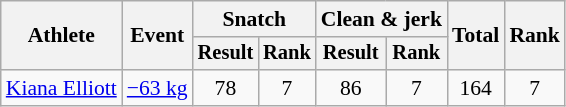<table class="wikitable" style="font-size:90%">
<tr>
<th rowspan="2">Athlete</th>
<th rowspan="2">Event</th>
<th colspan="2">Snatch</th>
<th colspan="2">Clean & jerk</th>
<th rowspan="2">Total</th>
<th rowspan="2">Rank</th>
</tr>
<tr style="font-size:95%">
<th>Result</th>
<th>Rank</th>
<th>Result</th>
<th>Rank</th>
</tr>
<tr align=center>
<td align=left><a href='#'>Kiana Elliott</a></td>
<td align=left><a href='#'>−63 kg</a></td>
<td>78</td>
<td>7</td>
<td>86</td>
<td>7</td>
<td>164</td>
<td>7</td>
</tr>
</table>
